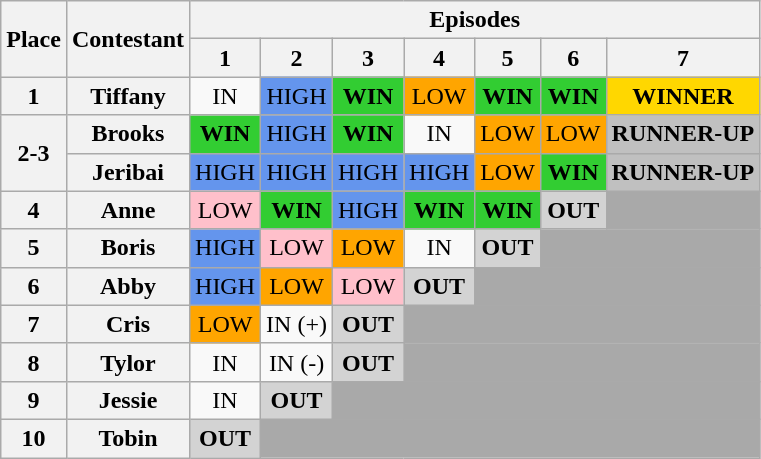<table class="wikitable" style="text-align:center">
<tr>
<th rowspan="2">Place</th>
<th rowspan="2">Contestant</th>
<th colspan="7">Episodes</th>
</tr>
<tr>
<th>1</th>
<th>2</th>
<th>3</th>
<th>4</th>
<th>5</th>
<th>6</th>
<th>7</th>
</tr>
<tr>
<th>1</th>
<th>Tiffany</th>
<td>IN</td>
<td bgcolor="cornflowerblue">HIGH</td>
<td bgcolor="limegreen"><strong>WIN</strong></td>
<td bgcolor="orange">LOW</td>
<td bgcolor="limegreen"><strong>WIN</strong></td>
<td bgcolor="limegreen"><strong>WIN</strong></td>
<td bgcolor="gold"><strong>WINNER</strong></td>
</tr>
<tr>
<th rowspan="2">2-3</th>
<th>Brooks</th>
<td bgcolor="limegreen"><strong>WIN</strong></td>
<td bgcolor="cornflowerblue">HIGH</td>
<td bgcolor="limegreen"><strong>WIN</strong></td>
<td>IN</td>
<td bgcolor="orange">LOW</td>
<td bgcolor="orange">LOW</td>
<td bgcolor="silver"><strong>RUNNER-UP</strong></td>
</tr>
<tr>
<th>Jeribai</th>
<td bgcolor="cornflowerblue">HIGH</td>
<td bgcolor="cornflowerblue">HIGH</td>
<td bgcolor="cornflowerblue">HIGH</td>
<td bgcolor="cornflowerblue">HIGH</td>
<td bgcolor="orange">LOW</td>
<td bgcolor="limegreen"><strong>WIN</strong></td>
<td bgcolor="silver"><strong>RUNNER-UP</strong></td>
</tr>
<tr>
<th>4</th>
<th>Anne</th>
<td bgcolor="pink">LOW</td>
<td bgcolor="limegreen"><strong>WIN</strong></td>
<td bgcolor="cornflowerblue">HIGH</td>
<td bgcolor="limegreen"><strong>WIN</strong></td>
<td bgcolor="limegreen"><strong>WIN</strong></td>
<td bgcolor="lightgrey"><strong>OUT</strong></td>
<td colspan=1 bgcolor="darkgrey"></td>
</tr>
<tr>
<th>5</th>
<th>Boris</th>
<td bgcolor="cornflowerblue">HIGH</td>
<td bgcolor="pink">LOW</td>
<td bgcolor="orange">LOW</td>
<td>IN</td>
<td bgcolor="lightgrey"><strong>OUT</strong></td>
<td colspan=2 bgcolor="darkgrey"></td>
</tr>
<tr>
<th>6</th>
<th>Abby</th>
<td bgcolor="cornflowerblue">HIGH</td>
<td bgcolor="orange">LOW</td>
<td bgcolor="pink">LOW</td>
<td bgcolor="lightgrey"><strong>OUT</strong></td>
<td colspan=3 bgcolor="darkgrey"></td>
</tr>
<tr>
<th>7</th>
<th>Cris</th>
<td bgcolor="orange">LOW</td>
<td>IN (+)</td>
<td bgcolor="lightgrey"><strong>OUT</strong></td>
<td colspan=4 bgcolor="darkgrey"></td>
</tr>
<tr>
<th>8</th>
<th>Tylor</th>
<td>IN</td>
<td>IN (-)</td>
<td bgcolor="lightgrey"><strong>OUT</strong></td>
<td colspan=4 bgcolor="darkgrey"></td>
</tr>
<tr>
<th>9</th>
<th>Jessie</th>
<td>IN</td>
<td bgcolor="lightgrey"><strong>OUT</strong></td>
<td colspan=5 bgcolor="darkgrey"></td>
</tr>
<tr>
<th>10</th>
<th>Tobin</th>
<td bgcolor="lightgrey"><strong>OUT</strong></td>
<td colspan=6 bgcolor="darkgrey"></td>
</tr>
</table>
